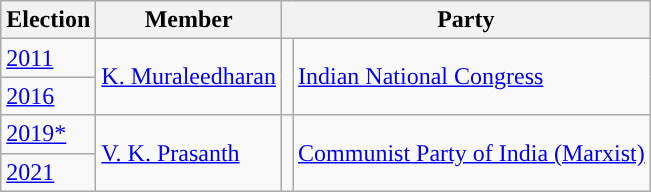<table class="wikitable sortable">
<tr>
<th>Election</th>
<th>Member</th>
<th colspan="2">Party</th>
</tr>
<tr>
<td><a href='#'>2011</a></td>
<td rowspan="2"><a href='#'>K. Muraleedharan</a></td>
<td rowspan="2" style="background-color: "></td>
<td rowspan="2"><a href='#'>Indian National Congress</a></td>
</tr>
<tr>
<td><a href='#'>2016</a></td>
</tr>
<tr>
<td><a href='#'>2019*</a></td>
<td rowspan="2"><a href='#'>V. K. Prasanth</a></td>
<td rowspan="2" style="background-color: "></td>
<td rowspan="2"><a href='#'>Communist Party of India (Marxist)</a></td>
</tr>
<tr>
<td><a href='#'>2021</a></td>
</tr>
</table>
